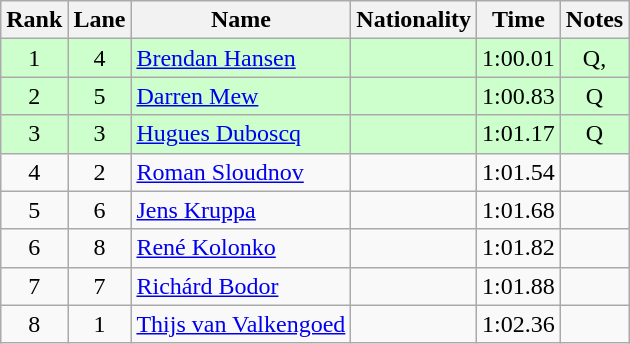<table class="wikitable sortable" style="text-align:center">
<tr>
<th>Rank</th>
<th>Lane</th>
<th>Name</th>
<th>Nationality</th>
<th>Time</th>
<th>Notes</th>
</tr>
<tr bgcolor=#ccffcc>
<td>1</td>
<td>4</td>
<td align=left><a href='#'>Brendan Hansen</a></td>
<td align=left></td>
<td>1:00.01</td>
<td>Q, </td>
</tr>
<tr bgcolor=#ccffcc>
<td>2</td>
<td>5</td>
<td align=left><a href='#'>Darren Mew</a></td>
<td align=left></td>
<td>1:00.83</td>
<td>Q</td>
</tr>
<tr bgcolor=#ccffcc>
<td>3</td>
<td>3</td>
<td align=left><a href='#'>Hugues Duboscq</a></td>
<td align=left></td>
<td>1:01.17</td>
<td>Q</td>
</tr>
<tr>
<td>4</td>
<td>2</td>
<td align=left><a href='#'>Roman Sloudnov</a></td>
<td align=left></td>
<td>1:01.54</td>
<td></td>
</tr>
<tr>
<td>5</td>
<td>6</td>
<td align=left><a href='#'>Jens Kruppa</a></td>
<td align=left></td>
<td>1:01.68</td>
<td></td>
</tr>
<tr>
<td>6</td>
<td>8</td>
<td align=left><a href='#'>René Kolonko</a></td>
<td align=left></td>
<td>1:01.82</td>
<td></td>
</tr>
<tr>
<td>7</td>
<td>7</td>
<td align=left><a href='#'>Richárd Bodor</a></td>
<td align=left></td>
<td>1:01.88</td>
<td></td>
</tr>
<tr>
<td>8</td>
<td>1</td>
<td align=left><a href='#'>Thijs van Valkengoed</a></td>
<td align=left></td>
<td>1:02.36</td>
<td></td>
</tr>
</table>
